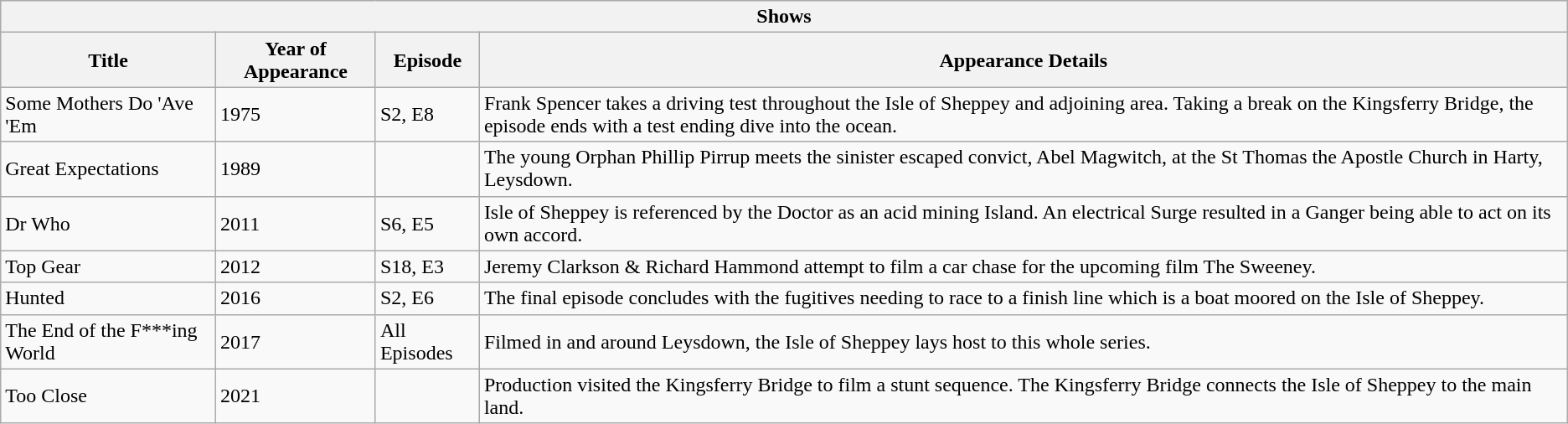<table class="wikitable">
<tr>
<th colspan="4">Shows</th>
</tr>
<tr>
<th>Title</th>
<th>Year of Appearance</th>
<th>Episode</th>
<th>Appearance Details</th>
</tr>
<tr>
<td>Some Mothers Do 'Ave 'Em</td>
<td>1975</td>
<td>S2, E8</td>
<td>Frank Spencer takes a driving test throughout the Isle of Sheppey and adjoining area. Taking a break on the Kingsferry Bridge, the episode ends with a test ending dive into the ocean.</td>
</tr>
<tr>
<td>Great Expectations</td>
<td>1989</td>
<td></td>
<td>The young Orphan Phillip Pirrup meets the sinister escaped convict, Abel Magwitch, at the St Thomas the Apostle Church in Harty, Leysdown.</td>
</tr>
<tr>
<td>Dr Who</td>
<td>2011</td>
<td>S6, E5</td>
<td>Isle of Sheppey is referenced by the Doctor as an acid mining Island. An electrical Surge resulted in a Ganger being able to act on its own accord.</td>
</tr>
<tr>
<td>Top Gear</td>
<td>2012</td>
<td>S18, E3</td>
<td>Jeremy Clarkson & Richard Hammond attempt to film a car chase for the upcoming film The Sweeney.</td>
</tr>
<tr>
<td>Hunted</td>
<td>2016</td>
<td>S2, E6</td>
<td>The final episode concludes with the fugitives needing to race to a finish line which is a boat moored on the Isle of Sheppey.</td>
</tr>
<tr>
<td>The End of the F***ing World</td>
<td>2017</td>
<td>All Episodes</td>
<td>Filmed in and around Leysdown, the Isle of Sheppey lays host to this whole series.</td>
</tr>
<tr>
<td>Too Close</td>
<td>2021</td>
<td></td>
<td>Production visited the Kingsferry Bridge to film a stunt sequence. The Kingsferry Bridge connects the Isle of Sheppey to the main land.</td>
</tr>
</table>
